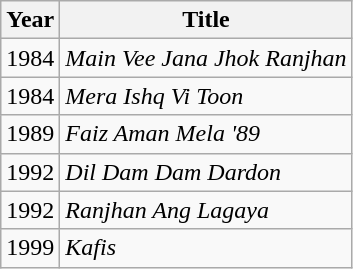<table class="wikitable">
<tr>
<th>Year</th>
<th>Title</th>
</tr>
<tr>
<td>1984</td>
<td><em>Main Vee Jana Jhok Ranjhan</em></td>
</tr>
<tr>
<td>1984</td>
<td><em>Mera Ishq Vi Toon</em></td>
</tr>
<tr>
<td>1989</td>
<td><em>Faiz Aman Mela '89</em></td>
</tr>
<tr>
<td>1992</td>
<td><em>Dil Dam Dam Dardon</em></td>
</tr>
<tr>
<td>1992</td>
<td><em>Ranjhan Ang Lagaya</em></td>
</tr>
<tr>
<td>1999</td>
<td><em>Kafis</em></td>
</tr>
</table>
